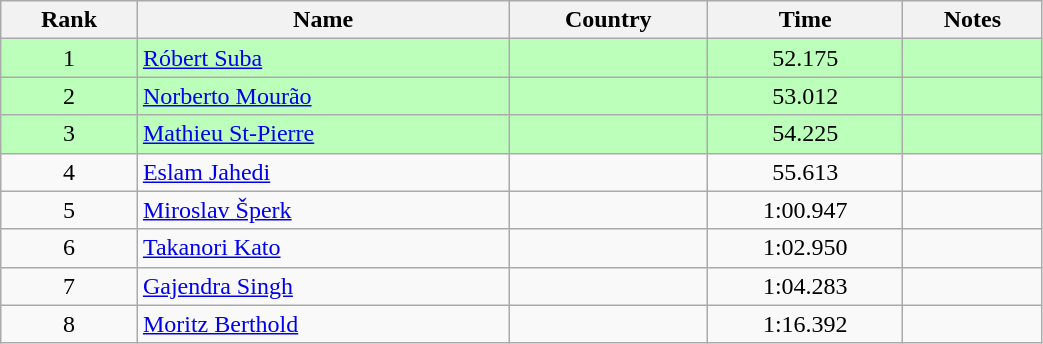<table class="wikitable" style="text-align:center;width: 55%">
<tr>
<th>Rank</th>
<th>Name</th>
<th>Country</th>
<th>Time</th>
<th>Notes</th>
</tr>
<tr bgcolor=bbffbb>
<td>1</td>
<td align="left"><a href='#'>Róbert Suba</a></td>
<td align="left"></td>
<td>52.175</td>
<td></td>
</tr>
<tr bgcolor=bbffbb>
<td>2</td>
<td align="left"><a href='#'>Norberto Mourão</a></td>
<td align="left"></td>
<td>53.012</td>
<td></td>
</tr>
<tr bgcolor=bbffbb>
<td>3</td>
<td align="left"><a href='#'>Mathieu St-Pierre</a></td>
<td align="left"></td>
<td>54.225</td>
<td></td>
</tr>
<tr>
<td>4</td>
<td align="left"><a href='#'>Eslam Jahedi</a></td>
<td align="left"></td>
<td>55.613</td>
<td></td>
</tr>
<tr>
<td>5</td>
<td align="left"><a href='#'>Miroslav Šperk</a></td>
<td align="left"></td>
<td>1:00.947</td>
<td></td>
</tr>
<tr>
<td>6</td>
<td align="left"><a href='#'>Takanori Kato</a></td>
<td align="left"></td>
<td>1:02.950</td>
<td></td>
</tr>
<tr>
<td>7</td>
<td align="left"><a href='#'>Gajendra Singh</a></td>
<td align="left"></td>
<td>1:04.283</td>
<td></td>
</tr>
<tr>
<td>8</td>
<td align="left"><a href='#'>Moritz Berthold</a></td>
<td align="left"></td>
<td>1:16.392</td>
<td></td>
</tr>
</table>
